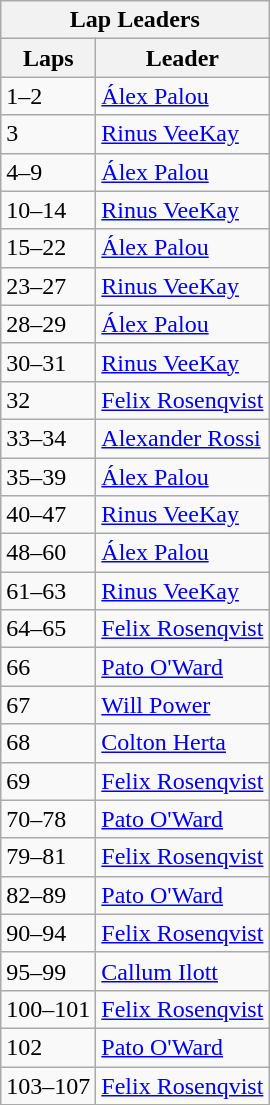<table class="wikitable">
<tr>
<th colspan=2>Lap Leaders</th>
</tr>
<tr>
<th>Laps</th>
<th>Leader</th>
</tr>
<tr>
<td>1–2</td>
<td><a href='#'>Álex Palou</a></td>
</tr>
<tr>
<td>3</td>
<td><a href='#'>Rinus VeeKay</a></td>
</tr>
<tr>
<td>4–9</td>
<td><a href='#'>Álex Palou</a></td>
</tr>
<tr>
<td>10–14</td>
<td><a href='#'>Rinus VeeKay</a></td>
</tr>
<tr>
<td>15–22</td>
<td><a href='#'>Álex Palou</a></td>
</tr>
<tr>
<td>23–27</td>
<td><a href='#'>Rinus VeeKay</a></td>
</tr>
<tr>
<td>28–29</td>
<td><a href='#'>Álex Palou</a></td>
</tr>
<tr>
<td>30–31</td>
<td><a href='#'>Rinus VeeKay</a></td>
</tr>
<tr>
<td>32</td>
<td><a href='#'>Felix Rosenqvist</a></td>
</tr>
<tr>
<td>33–34</td>
<td><a href='#'>Alexander Rossi</a></td>
</tr>
<tr>
<td>35–39</td>
<td><a href='#'>Álex Palou</a></td>
</tr>
<tr>
<td>40–47</td>
<td><a href='#'>Rinus VeeKay</a></td>
</tr>
<tr>
<td>48–60</td>
<td><a href='#'>Álex Palou</a></td>
</tr>
<tr>
<td>61–63</td>
<td><a href='#'>Rinus VeeKay</a></td>
</tr>
<tr>
<td>64–65</td>
<td><a href='#'>Felix Rosenqvist</a></td>
</tr>
<tr>
<td>66</td>
<td><a href='#'>Pato O'Ward</a></td>
</tr>
<tr>
<td>67</td>
<td><a href='#'>Will Power</a></td>
</tr>
<tr>
<td>68</td>
<td><a href='#'>Colton Herta</a></td>
</tr>
<tr>
<td>69</td>
<td><a href='#'>Felix Rosenqvist</a></td>
</tr>
<tr>
<td>70–78</td>
<td><a href='#'>Pato O'Ward</a></td>
</tr>
<tr>
<td>79–81</td>
<td><a href='#'>Felix Rosenqvist</a></td>
</tr>
<tr>
<td>82–89</td>
<td><a href='#'>Pato O'Ward</a></td>
</tr>
<tr>
<td>90–94</td>
<td><a href='#'>Felix Rosenqvist</a></td>
</tr>
<tr>
<td>95–99</td>
<td><a href='#'>Callum Ilott</a></td>
</tr>
<tr>
<td>100–101</td>
<td><a href='#'>Felix Rosenqvist</a></td>
</tr>
<tr>
<td>102</td>
<td><a href='#'>Pato O'Ward</a></td>
</tr>
<tr>
<td>103–107</td>
<td><a href='#'>Felix Rosenqvist</a></td>
</tr>
</table>
